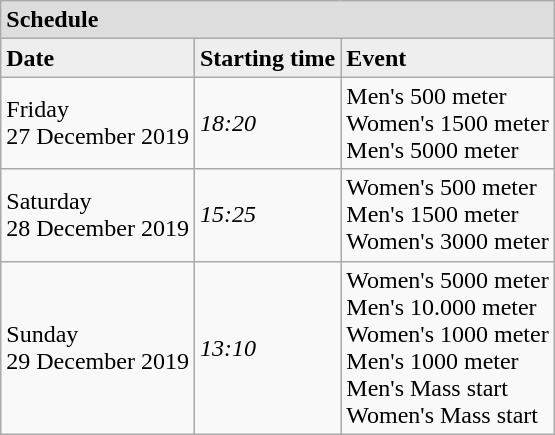<table class="wikitable">
<tr align=left bgcolor=#DDDDDD>
<td colspan=3><strong>Schedule</strong></td>
</tr>
<tr align=left bgcolor=#EEEEEE>
<td><strong>Date</strong></td>
<td><strong>Starting time</strong></td>
<td><strong>Event</strong></td>
</tr>
<tr>
<td>Friday <br> 27 December 2019</td>
<td><em>18:20</em></td>
<td>Men's 500 meter <br> Women's 1500 meter  <br> Men's 5000 meter</td>
</tr>
<tr>
<td>Saturday <br> 28 December 2019</td>
<td><em>15:25</em></td>
<td>Women's 500 meter <br> Men's 1500 meter <br> Women's 3000 meter</td>
</tr>
<tr>
<td>Sunday <br> 29 December 2019</td>
<td><em>13:10</em></td>
<td>Women's 5000 meter <br> Men's 10.000 meter <br> Women's 1000 meter <br> Men's 1000 meter <br>Men's Mass start <br> Women's Mass start</td>
</tr>
</table>
